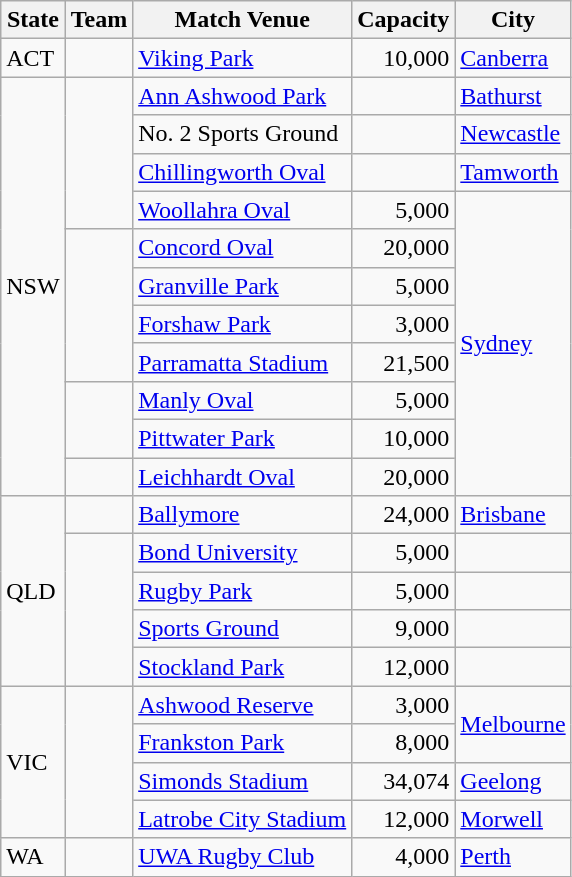<table class="wikitable">
<tr>
<th>State</th>
<th>Team</th>
<th>Match Venue</th>
<th>Capacity</th>
<th>City</th>
</tr>
<tr>
<td>ACT</td>
<td></td>
<td><a href='#'>Viking Park</a></td>
<td align=right>10,000</td>
<td><a href='#'>Canberra</a></td>
</tr>
<tr>
<td rowspan=11>NSW</td>
<td rowspan=4></td>
<td><a href='#'>Ann Ashwood Park</a></td>
<td align=right></td>
<td><a href='#'>Bathurst</a></td>
</tr>
<tr>
<td>No. 2 Sports Ground</td>
<td align=right></td>
<td><a href='#'>Newcastle</a></td>
</tr>
<tr>
<td><a href='#'>Chillingworth Oval</a></td>
<td align=right></td>
<td><a href='#'>Tamworth</a></td>
</tr>
<tr>
<td><a href='#'>Woollahra Oval</a></td>
<td align=right>5,000</td>
<td rowspan=8><a href='#'>Sydney</a></td>
</tr>
<tr>
<td rowspan=4></td>
<td><a href='#'>Concord Oval</a></td>
<td align=right>20,000<br></td>
</tr>
<tr>
<td><a href='#'>Granville Park</a></td>
<td align=right>5,000<br></td>
</tr>
<tr>
<td><a href='#'>Forshaw Park</a></td>
<td align=right>3,000<br></td>
</tr>
<tr>
<td><a href='#'>Parramatta Stadium</a></td>
<td align=right>21,500<br></td>
</tr>
<tr>
<td rowspan=2></td>
<td><a href='#'>Manly Oval</a></td>
<td align=right>5,000<br></td>
</tr>
<tr>
<td><a href='#'>Pittwater Park</a></td>
<td align=right>10,000<br></td>
</tr>
<tr>
<td></td>
<td><a href='#'>Leichhardt Oval</a></td>
<td align=right>20,000<br></td>
</tr>
<tr>
<td rowspan=5>QLD</td>
<td></td>
<td><a href='#'>Ballymore</a></td>
<td align=right>24,000</td>
<td><a href='#'>Brisbane</a></td>
</tr>
<tr>
<td rowspan=4></td>
<td><a href='#'>Bond University</a></td>
<td align=right>5,000</td>
<td></td>
</tr>
<tr>
<td><a href='#'>Rugby Park</a></td>
<td align=right>5,000</td>
<td></td>
</tr>
<tr>
<td><a href='#'>Sports Ground</a></td>
<td align=right>9,000</td>
<td></td>
</tr>
<tr>
<td><a href='#'>Stockland Park</a></td>
<td align=right>12,000</td>
<td></td>
</tr>
<tr>
<td rowspan=4>VIC</td>
<td rowspan=4></td>
<td><a href='#'>Ashwood Reserve</a></td>
<td align=right>3,000</td>
<td rowspan=2><a href='#'>Melbourne</a></td>
</tr>
<tr>
<td><a href='#'>Frankston Park</a></td>
<td align=right>8,000<br></td>
</tr>
<tr>
<td><a href='#'>Simonds Stadium</a></td>
<td align=right>34,074</td>
<td><a href='#'>Geelong</a></td>
</tr>
<tr>
<td><a href='#'>Latrobe City Stadium</a></td>
<td align=right>12,000</td>
<td><a href='#'>Morwell</a></td>
</tr>
<tr>
<td>WA</td>
<td></td>
<td><a href='#'>UWA Rugby Club</a></td>
<td align=right>4,000</td>
<td><a href='#'>Perth</a></td>
</tr>
</table>
